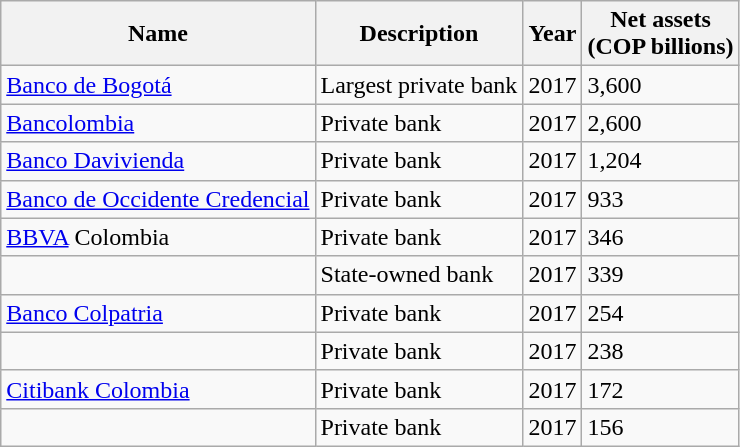<table class="wikitable col4right">
<tr>
<th>Name</th>
<th>Description</th>
<th>Year</th>
<th>Net assets<br>(COP billions)</th>
</tr>
<tr>
<td><a href='#'>Banco de Bogotá</a></td>
<td>Largest private bank</td>
<td>2017</td>
<td>3,600</td>
</tr>
<tr>
<td><a href='#'>Bancolombia</a></td>
<td>Private bank</td>
<td>2017</td>
<td>2,600</td>
</tr>
<tr>
<td><a href='#'>Banco Davivienda</a></td>
<td>Private bank</td>
<td>2017</td>
<td>1,204</td>
</tr>
<tr>
<td><a href='#'>Banco de Occidente Credencial</a></td>
<td>Private bank</td>
<td>2017</td>
<td>933</td>
</tr>
<tr>
<td><a href='#'>BBVA</a> Colombia</td>
<td>Private bank</td>
<td>2017</td>
<td>346</td>
</tr>
<tr>
<td></td>
<td>State-owned bank</td>
<td>2017</td>
<td>339</td>
</tr>
<tr>
<td><a href='#'>Banco Colpatria</a></td>
<td>Private bank</td>
<td>2017</td>
<td>254</td>
</tr>
<tr>
<td></td>
<td>Private bank</td>
<td>2017</td>
<td>238</td>
</tr>
<tr>
<td><a href='#'>Citibank Colombia</a></td>
<td>Private bank</td>
<td>2017</td>
<td>172</td>
</tr>
<tr>
<td></td>
<td>Private bank</td>
<td>2017</td>
<td>156</td>
</tr>
</table>
